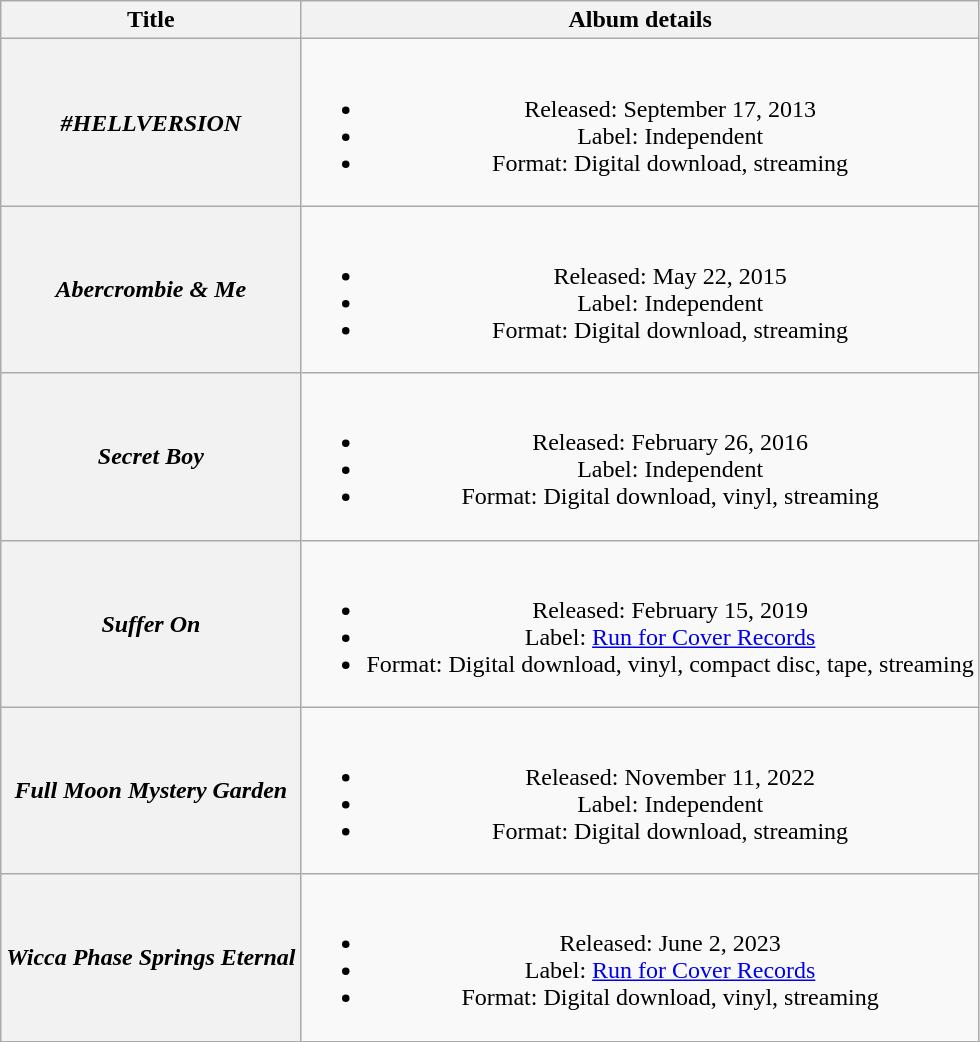<table class="wikitable plainrowheaders" style="text-align:center;">
<tr>
<th>Title</th>
<th>Album details</th>
</tr>
<tr>
<th scope="row"><em>#HELLVERSION</em></th>
<td><br><ul><li>Released: September 17, 2013</li><li>Label: Independent</li><li>Format: Digital download, streaming</li></ul></td>
</tr>
<tr>
<th scope="row"><em>Abercrombie & Me</em></th>
<td><br><ul><li>Released: May 22, 2015</li><li>Label: Independent</li><li>Format: Digital download, streaming</li></ul></td>
</tr>
<tr>
<th scope="row"><em>Secret Boy</em></th>
<td><br><ul><li>Released: February 26, 2016</li><li>Label: Independent</li><li>Format: Digital download, vinyl, streaming</li></ul></td>
</tr>
<tr>
<th scope="row"><em>Suffer On</em></th>
<td><br><ul><li>Released: February 15, 2019</li><li>Label: <a href='#'>Run for Cover Records</a></li><li>Format: Digital download, vinyl, compact disc, tape, streaming</li></ul></td>
</tr>
<tr>
<th scope="row"><em>Full Moon Mystery Garden</em></th>
<td><br><ul><li>Released: November 11, 2022</li><li>Label: Independent</li><li>Format: Digital download, streaming</li></ul></td>
</tr>
<tr>
<th scope="row"><em>Wicca Phase Springs Eternal</em></th>
<td><br><ul><li>Released: June 2, 2023</li><li>Label: <a href='#'>Run for Cover Records</a></li><li>Format: Digital download, vinyl, streaming</li></ul></td>
</tr>
<tr>
</tr>
</table>
